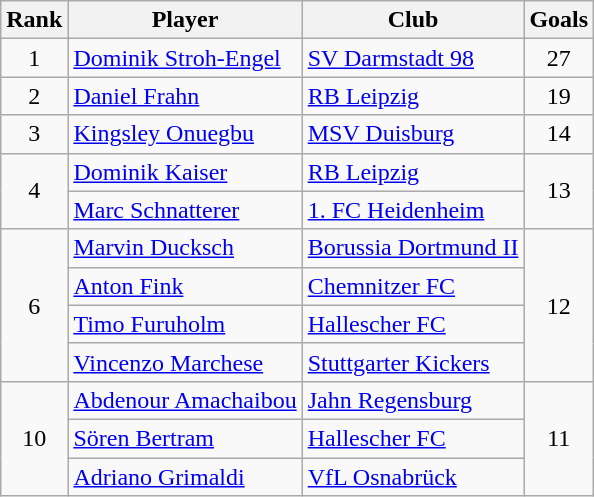<table class="wikitable" style="text-align:center">
<tr>
<th>Rank</th>
<th>Player</th>
<th>Club</th>
<th>Goals</th>
</tr>
<tr>
<td>1</td>
<td align="left"> <a href='#'>Dominik Stroh-Engel</a></td>
<td align="left"><a href='#'>SV Darmstadt 98</a></td>
<td>27</td>
</tr>
<tr>
<td>2</td>
<td align="left"> <a href='#'>Daniel Frahn</a></td>
<td align="left"><a href='#'>RB Leipzig</a></td>
<td>19</td>
</tr>
<tr>
<td>3</td>
<td align="left"> <a href='#'>Kingsley Onuegbu</a></td>
<td align="left"><a href='#'>MSV Duisburg</a></td>
<td>14</td>
</tr>
<tr>
<td rowspan=2>4</td>
<td align="left"> <a href='#'>Dominik Kaiser</a></td>
<td align="left"><a href='#'>RB Leipzig</a></td>
<td rowspan=2>13</td>
</tr>
<tr>
<td align="left"> <a href='#'>Marc Schnatterer</a></td>
<td align="left"><a href='#'>1. FC Heidenheim</a></td>
</tr>
<tr>
<td rowspan=4>6</td>
<td align="left"> <a href='#'>Marvin Ducksch</a></td>
<td align="left"><a href='#'>Borussia Dortmund II</a></td>
<td rowspan=4>12</td>
</tr>
<tr>
<td align="left"> <a href='#'>Anton Fink</a></td>
<td align="left"><a href='#'>Chemnitzer FC</a></td>
</tr>
<tr>
<td align="left"> <a href='#'>Timo Furuholm</a></td>
<td align="left"><a href='#'>Hallescher FC</a></td>
</tr>
<tr>
<td align="left"> <a href='#'>Vincenzo Marchese</a></td>
<td align="left"><a href='#'>Stuttgarter Kickers</a></td>
</tr>
<tr>
<td rowspan=3>10</td>
<td align="left"> <a href='#'>Abdenour Amachaibou</a></td>
<td align="left"><a href='#'>Jahn Regensburg</a></td>
<td rowspan=3>11</td>
</tr>
<tr>
<td align="left"> <a href='#'>Sören Bertram</a></td>
<td align="left"><a href='#'>Hallescher FC</a></td>
</tr>
<tr>
<td align="left"> <a href='#'>Adriano Grimaldi</a></td>
<td align="left"><a href='#'>VfL Osnabrück</a></td>
</tr>
</table>
